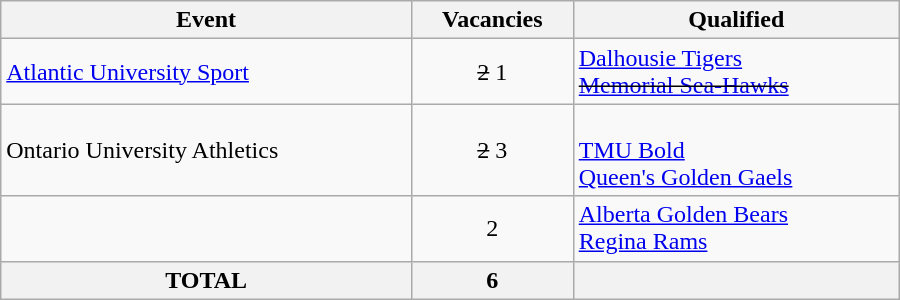<table class="wikitable" style="width:600px;">
<tr>
<th>Event</th>
<th>Vacancies</th>
<th>Qualified</th>
</tr>
<tr>
<td><a href='#'>Atlantic University Sport</a></td>
<td align=center><s>2</s> 1</td>
<td> <a href='#'>Dalhousie Tigers</a> <br> <s> <a href='#'>Memorial Sea-Hawks</a></s></td>
</tr>
<tr>
<td>Ontario University Athletics</td>
<td align=center><s>2</s> 3</td>
<td> <br>  <a href='#'>TMU Bold</a> <br>  <a href='#'>Queen's Golden Gaels</a></td>
</tr>
<tr>
<td></td>
<td align=center>2</td>
<td> <a href='#'>Alberta Golden Bears</a> <br>  <a href='#'>Regina Rams</a></td>
</tr>
<tr>
<th>TOTAL</th>
<th>6</th>
<th></th>
</tr>
</table>
